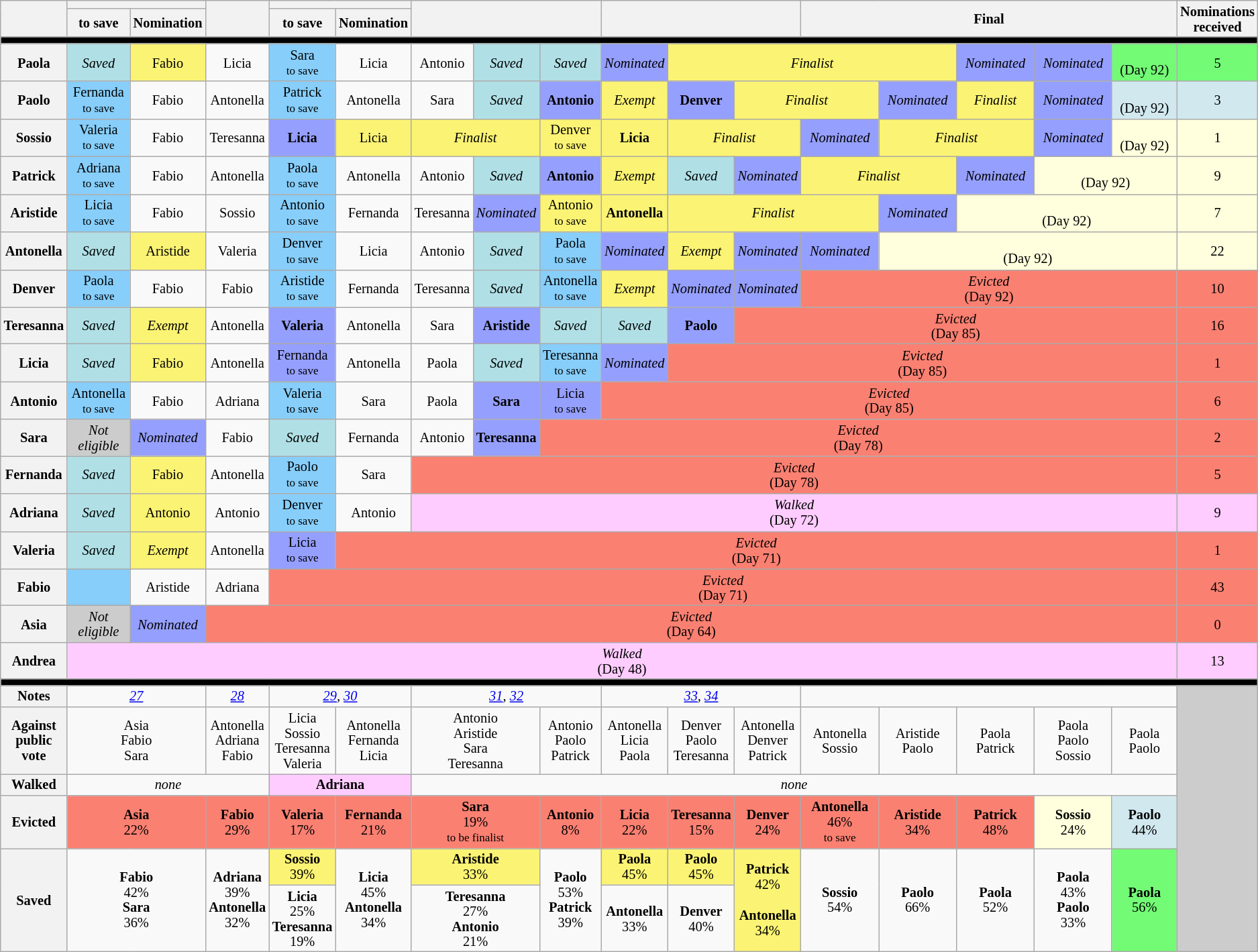<table class="wikitable" style="text-align:center; font-size:85%; line-height:15px;">
<tr>
<th rowspan="2" style="width:5%"></th>
<th colspan="2" style="width:10%"></th>
<th rowspan="2" style="width:5%"></th>
<th colspan="2" style="width:10%"></th>
<th colspan="3" rowspan="2" style="width:15%"></th>
<th colspan="3" rowspan="2" style="width:15%"></th>
<th colspan="5" rowspan="2">Final</th>
<th rowspan="2" style="width:1%">Nominations<br>received</th>
</tr>
<tr>
<th style="width:5%">to save</th>
<th style="width:5%">Nomination</th>
<th style="width:5%">to save</th>
<th style="width:5%">Nomination</th>
</tr>
<tr>
<th colspan="18" style="background:#000"></th>
</tr>
<tr>
<th>Paola</th>
<td style="background:#B0E0E6;"><em>Saved</em></td>
<td style="background:#FBF373;">Fabio</td>
<td>Licia</td>
<td style="background:#87CEFA">Sara<br><small>to save</small></td>
<td>Licia</td>
<td>Antonio</td>
<td style="background:#B0E0E6;"><em>Saved</em></td>
<td style="background:#B0E0E6;"><em>Saved</em></td>
<td style="background:#959FFD"><em>Nominated</em></td>
<td colspan="4" style="background:#FBF373;"><em>Finalist</em></td>
<td style="background:#959FFD"><em>Nominated</em></td>
<td style="background:#959FFD"><em>Nominated</em></td>
<td style="background:#73FB76;"><strong></strong><br>(Day 92)</td>
<td style="background:#73FB76;">5</td>
</tr>
<tr>
<th>Paolo</th>
<td style="background:#87CEFA">Fernanda<br><small>to save</small></td>
<td>Fabio</td>
<td>Antonella</td>
<td style="background:#87CEFA">Patrick<br><small>to save</small></td>
<td>Antonella</td>
<td>Sara</td>
<td style="background:#B0E0E6;"><em>Saved</em></td>
<td style="background:#959FFD"><strong>Antonio</strong></td>
<td style="background:#FBF373;"><em>Exempt</em></td>
<td style="background:#959FFD"><strong>Denver</strong></td>
<td colspan="2" style="background:#FBF373;"><em>Finalist</em></td>
<td style="background:#959FFD"><em>Nominated</em></td>
<td style="background:#FBF373;"><em>Finalist</em></td>
<td style="background:#959FFD"><em>Nominated</em></td>
<td style="background:#D1E8EF;"><strong></strong><br>(Day 92)</td>
<td style="background:#D1E8EF;">3</td>
</tr>
<tr>
<th>Sossio</th>
<td style="background:#87CEFA">Valeria<br><small>to save</small></td>
<td>Fabio</td>
<td>Teresanna</td>
<td style="background:#959FFD"><strong>Licia</strong></td>
<td style="background:#FBF373">Licia</td>
<td colspan="2" style="background:#FBF373"><em>Finalist</em></td>
<td style="background:#FBF373">Denver<br><small>to save</small></td>
<td style="background:#FBF373"><strong>Licia</strong></td>
<td colspan="2" style="background:#FBF373;"><em>Finalist</em></td>
<td style="background:#959FFD"><em>Nominated</em></td>
<td colspan="2" style="background:#FBF373;"><em>Finalist</em></td>
<td style="background:#959FFD"><em>Nominated</em></td>
<td style="background:#FFFFDD;"><strong></strong><br>(Day 92)</td>
<td style="background:#FFFFDD;">1</td>
</tr>
<tr>
<th>Patrick</th>
<td style="background:#87CEFA">Adriana<br><small>to save</small></td>
<td>Fabio</td>
<td>Antonella</td>
<td style="background:#87CEFA">Paola<br><small>to save</small></td>
<td>Antonella</td>
<td>Antonio</td>
<td style="background:#B0E0E6;"><em>Saved</em></td>
<td style="background:#959FFD"><strong>Antonio</strong></td>
<td style="background:#FBF373;"><em>Exempt</em></td>
<td style="background:#B0E0E6;"><em>Saved</em></td>
<td style="background:#959FFD"><em>Nominated</em></td>
<td colspan="2" style="background:#FBF373;"><em>Finalist</em></td>
<td style="background:#959FFD"><em>Nominated</em></td>
<td colspan="2" style="background:#FFFFDD;"><strong></strong><br>(Day 92)</td>
<td style="background:#FFFFDD;">9</td>
</tr>
<tr>
<th>Aristide</th>
<td style="background:#87CEFA">Licia<br><small>to save</small></td>
<td>Fabio</td>
<td>Sossio</td>
<td style="background:#87CEFA">Antonio<br><small>to save</small></td>
<td>Fernanda</td>
<td>Teresanna</td>
<td style="background:#959FFD"><em>Nominated</em></td>
<td style="background:#FBF373">Antonio<br><small>to save</small></td>
<td style="background:#FBF373"><strong>Antonella</strong></td>
<td colspan="3" style="background:#FBF373;"><em>Finalist</em></td>
<td style="background:#959FFD"><em>Nominated</em></td>
<td colspan="3" style="background:#FFFFDD;"><strong></strong><br>(Day 92)</td>
<td style="background:#FFFFDD;">7</td>
</tr>
<tr>
<th>Antonella</th>
<td style="background:#B0E0E6;"><em>Saved</em></td>
<td style="background:#FBF373;">Aristide</td>
<td>Valeria</td>
<td style="background:#87CEFA">Denver<br><small>to save</small></td>
<td>Licia</td>
<td>Antonio</td>
<td style="background:#B0E0E6;"><em>Saved</em></td>
<td style="background:#87CEFA">Paola<br><small>to save</small></td>
<td style="background:#959FFD"><em>Nominated</em></td>
<td style="background:#FBF373;"><em>Exempt</em></td>
<td style="background:#959FFD"><em>Nominated</em></td>
<td style="background:#959FFD"><em>Nominated</em></td>
<td colspan="4" style="background:#FFFFDD;"><strong></strong><br>(Day 92)</td>
<td style="background:#FFFFDD;">22</td>
</tr>
<tr>
<th>Denver</th>
<td style="background:#87CEFA">Paola<br><small>to save</small></td>
<td>Fabio</td>
<td>Fabio</td>
<td style="background:#87CEFA">Aristide<br><small>to save</small></td>
<td>Fernanda</td>
<td>Teresanna</td>
<td style="background:#B0E0E6;"><em>Saved</em></td>
<td style="background:#87CEFA">Antonella<br><small>to save</small></td>
<td style="background:#FBF373;"><em>Exempt</em></td>
<td style="background:#959FFD"><em>Nominated</em></td>
<td style="background:#959FFD"><em>Nominated</em></td>
<td colspan="5" style="background:#FA8072;"><em>Evicted</em><br>(Day 92)</td>
<td style="background:#FA8072;">10</td>
</tr>
<tr>
<th>Teresanna</th>
<td style="background:#B0E0E6;"><em>Saved</em></td>
<td style="background:#FBF373;"><em>Exempt</em></td>
<td>Antonella</td>
<td style="background:#959FFD"><strong>Valeria</strong></td>
<td>Antonella</td>
<td>Sara</td>
<td style="background:#959FFD"><strong>Aristide</strong></td>
<td style="background:#B0E0E6;"><em>Saved</em></td>
<td style="background:#B0E0E6;"><em>Saved</em></td>
<td style="background:#959FFD"><strong>Paolo</strong></td>
<td colspan="6" style="background:#FA8072"><em>Evicted</em><br>(Day 85)</td>
<td style="background:#FA8072">16</td>
</tr>
<tr>
<th>Licia</th>
<td style="background:#B0E0E6;"><em>Saved</em></td>
<td style="background:#FBF373;">Fabio</td>
<td>Antonella</td>
<td style="background:#959FFD">Fernanda<br><small>to save</small></td>
<td>Antonella</td>
<td>Paola</td>
<td style="background:#B0E0E6;"><em>Saved</em></td>
<td style="background:#87CEFA">Teresanna<br><small>to save</small></td>
<td style="background:#959FFD"><em>Nominated</em></td>
<td colspan="7" style="background:#FA8072"><em>Evicted</em><br>(Day 85)</td>
<td style="background:#FA8072">1</td>
</tr>
<tr>
<th>Antonio</th>
<td style="background:#87CEFA">Antonella<br><small>to save</small></td>
<td>Fabio</td>
<td>Adriana</td>
<td style="background:#87CEFA">Valeria<br><small>to save</small></td>
<td>Sara</td>
<td>Paola</td>
<td style="background:#959FFD"><strong>Sara</strong></td>
<td style="background:#959FFD">Licia<br><small>to save</small></td>
<td colspan="8" style="background:#FA8072"><em>Evicted</em><br>(Day 85)</td>
<td style="background:#FA8072">6</td>
</tr>
<tr>
<th>Sara</th>
<td style="background:#CCC"><em>Not<br>eligible</em></td>
<td style="background:#959FFD"><em>Nominated</em></td>
<td>Fabio</td>
<td style="background:#B0E0E6;"><em>Saved</em></td>
<td>Fernanda</td>
<td>Antonio</td>
<td style="background:#959FFD"><strong>Teresanna</strong></td>
<td colspan="9" style="background:#FA8072"><em>Evicted</em><br>(Day 78)</td>
<td style="background:#FA8072">2</td>
</tr>
<tr>
<th>Fernanda</th>
<td style="background:#B0E0E6;"><em>Saved</em></td>
<td style="background:#FBF373;">Fabio</td>
<td>Antonella</td>
<td style="background:#87CEFA">Paolo<br><small>to save</small></td>
<td>Sara</td>
<td colspan="11" style="background:#FA8072"><em>Evicted</em><br>(Day 78)</td>
<td style="background:#FA8072">5</td>
</tr>
<tr>
<th>Adriana</th>
<td style="background:#B0E0E6;"><em>Saved</em></td>
<td style="background:#FBF373;">Antonio</td>
<td>Antonio</td>
<td style="background:#87CEFA">Denver<br><small>to save</small></td>
<td>Antonio</td>
<td colspan="11" style="background:#fcf"><em>Walked</em><br>(Day 72)</td>
<td style="background:#fcf">9</td>
</tr>
<tr>
<th>Valeria</th>
<td style="background:#B0E0E6;"><em>Saved</em></td>
<td style="background:#FBF373;"><em>Exempt</em></td>
<td>Antonella</td>
<td style="background:#959FFD">Licia<br><small>to save</small></td>
<td colspan="12" style="background:#FA8072"><em>Evicted</em><br>(Day 71)</td>
<td style="background:#FA8072">1</td>
</tr>
<tr>
<th>Fabio</th>
<td style="background:#87CEFA"><br><small></small></td>
<td>Aristide</td>
<td>Adriana</td>
<td colspan="13" style="background:#FA8072"><em>Evicted</em><br>(Day 71)</td>
<td style="background:#FA8072">43</td>
</tr>
<tr>
<th>Asia</th>
<td style="background:#CCC"><em>Not<br>eligible</em></td>
<td style="background:#959FFD"><em>Nominated</em></td>
<td colspan="14" style="background:#FA8072"><em>Evicted</em><br>(Day 64)</td>
<td style="background:#FA8072">0</td>
</tr>
<tr>
<th>Andrea</th>
<td colspan="16" style="background:#fcf"><em>Walked</em><br>(Day 48)</td>
<td style="background:#fcf">13</td>
</tr>
<tr>
<th colspan="18" style="background:#000"></th>
</tr>
<tr>
<th>Notes</th>
<td colspan="2"><em><a href='#'>27</a></em></td>
<td><em><a href='#'>28</a></em></td>
<td colspan="2"><em><a href='#'>29</a>, <a href='#'>30</a></em></td>
<td colspan="3"><em><a href='#'>31</a>, <a href='#'>32</a></em></td>
<td colspan="3"><em><a href='#'>33</a>, <a href='#'>34</a></em></td>
<td colspan="5"></td>
<td rowspan="6" style="background:#ccc"></td>
</tr>
<tr>
<th>Against<br>public vote</th>
<td colspan="2">Asia<br>Fabio<br>Sara</td>
<td>Antonella<br>Adriana<br>Fabio</td>
<td>Licia<br>Sossio<br>Teresanna<br>Valeria</td>
<td>Antonella<br>Fernanda<br>Licia</td>
<td colspan="2">Antonio<br>Aristide<br>Sara<br>Teresanna</td>
<td>Antonio<br>Paolo<br>Patrick</td>
<td>Antonella<br>Licia<br>Paola</td>
<td>Denver<br>Paolo<br>Teresanna</td>
<td>Antonella<br>Denver<br>Patrick</td>
<td>Antonella<br>Sossio</td>
<td>Aristide<br>Paolo</td>
<td>Paola<br>Patrick</td>
<td>Paola<br>Paolo<br>Sossio</td>
<td>Paola<br>Paolo</td>
</tr>
<tr>
<th>Walked</th>
<td colspan="3"><em>none</em></td>
<td colspan="2" style="background:#fcf"><strong>Adriana</strong></td>
<td colspan="11"><em>none</em></td>
</tr>
<tr>
<th>Evicted</th>
<td colspan="2" style="background:#FA8072"><strong>Asia</strong><br>22%<br><small></small></td>
<td style="background:#FA8072"><strong>Fabio</strong><br>29%<br><small></small></td>
<td style="background:#FA8072"><strong>Valeria</strong><br>17%<br><small></small></td>
<td style="background:#FA8072"><strong>Fernanda</strong><br>21%<br><small></small></td>
<td colspan="2" style="background:#FA8072"><strong>Sara</strong><br>19%<br><small>to be finalist</small></td>
<td style="background:#FA8072"><strong>Antonio</strong><br>8%<br><small></small></td>
<td style="background:#FA8072"><strong>Licia</strong><br>22%<br><small></small></td>
<td style="background:#FA8072"><strong>Teresanna</strong><br>15%<br><small></small></td>
<td style="background:#FA8072"><strong>Denver</strong><br>24%<br><small></small></td>
<td style="background:#FA8072"><strong>Antonella</strong><br>46%<br><small>to save</small></td>
<td style="background:#FA8072"><strong>Aristide</strong><br>34%<br><small></small></td>
<td style="background:#FA8072"><strong>Patrick</strong><br>48%<br><small></small></td>
<td style="background:#FFFFDD"><strong>Sossio</strong><br>24%<br><small></small></td>
<td style="background:#D1E8EF"><strong>Paolo</strong><br>44%<br><small></small></td>
</tr>
<tr>
<th rowspan="2">Saved</th>
<td colspan="2" rowspan="2"><strong>Fabio</strong><br>42%<br><strong>Sara</strong><br>36%</td>
<td rowspan="2"><strong>Adriana</strong><br>39%<br><strong>Antonella</strong><br>32%</td>
<td style="background:#FBF373"><strong>Sossio</strong><br>39%<br><small></small></td>
<td rowspan="2"><strong>Licia</strong><br>45%<br><strong>Antonella</strong><br>34%</td>
<td colspan="2" style="background:#FBF373"><strong>Aristide</strong><br>33%<br><small></small></td>
<td rowspan="2"><strong>Paolo</strong><br>53%<br><strong>Patrick</strong><br>39%</td>
<td style="background:#FBF373"><strong>Paola</strong><br>45%<br><small></small></td>
<td style="background:#FBF373"><strong>Paolo</strong><br>45%<br><small></small></td>
<td rowspan="2" style="background:#FBF373"><strong>Patrick</strong><br>42%<br><small></small><br><strong>Antonella</strong><br>34%<br><small></small></td>
<td rowspan="2"><strong>Sossio</strong><br>54%</td>
<td rowspan="2"><strong>Paolo</strong><br>66%</td>
<td rowspan="2"><strong>Paola</strong><br>52%</td>
<td rowspan="2"><strong>Paola</strong><br>43%<br><strong>Paolo</strong><br>33%</td>
<td rowspan="2" style="background:#73FB76"><strong>Paola</strong><br>56%<br><small></small></td>
</tr>
<tr>
<td><strong>Licia</strong><br>25%<br><strong>Teresanna</strong><br>19%</td>
<td colspan="2"><strong>Teresanna</strong><br>27%<br><strong>Antonio</strong><br>21%</td>
<td><strong>Antonella</strong><br>33%</td>
<td><strong>Denver</strong><br>40%</td>
</tr>
</table>
